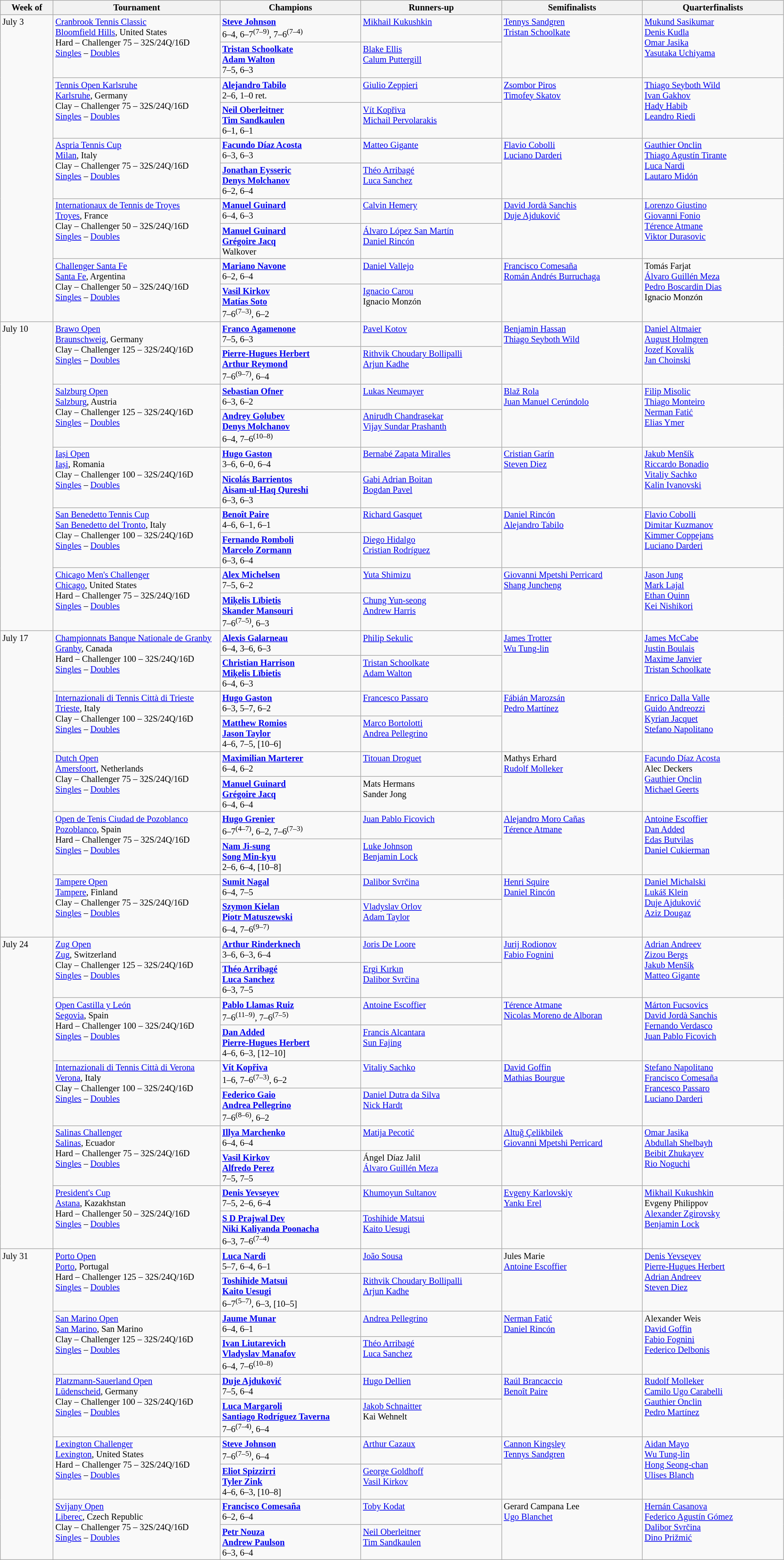<table class="wikitable" style="font-size:85%;">
<tr>
<th width="75">Week of</th>
<th width="250">Tournament</th>
<th width="210">Champions</th>
<th width="210">Runners-up</th>
<th width="210">Semifinalists</th>
<th width="210">Quarterfinalists</th>
</tr>
<tr style="vertical-align:top">
<td rowspan=10>July 3</td>
<td rowspan=2><a href='#'>Cranbrook Tennis Classic</a><br><a href='#'>Bloomfield Hills</a>, United States <br> Hard – Challenger 75 – 32S/24Q/16D<br><a href='#'>Singles</a> – <a href='#'>Doubles</a></td>
<td> <strong><a href='#'>Steve Johnson</a></strong><br>6–4, 6–7<sup>(7–9)</sup>, 7–6<sup>(7–4)</sup></td>
<td> <a href='#'>Mikhail Kukushkin</a></td>
<td rowspan=2> <a href='#'>Tennys Sandgren</a> <br>  <a href='#'>Tristan Schoolkate</a></td>
<td rowspan=2> <a href='#'>Mukund Sasikumar</a> <br> <a href='#'>Denis Kudla</a> <br> <a href='#'>Omar Jasika</a> <br>  <a href='#'>Yasutaka Uchiyama</a></td>
</tr>
<tr style="vertical-align:top">
<td> <strong><a href='#'>Tristan Schoolkate</a></strong><br> <strong><a href='#'>Adam Walton</a></strong><br>7–5, 6–3</td>
<td> <a href='#'>Blake Ellis</a><br> <a href='#'>Calum Puttergill</a></td>
</tr>
<tr style="vertical-align:top">
<td rowspan=2><a href='#'>Tennis Open Karlsruhe</a><br><a href='#'>Karlsruhe</a>, Germany <br> Clay – Challenger 75 – 32S/24Q/16D<br><a href='#'>Singles</a> – <a href='#'>Doubles</a></td>
<td> <strong><a href='#'>Alejandro Tabilo</a></strong><br>2–6, 1–0 ret.</td>
<td> <a href='#'>Giulio Zeppieri</a></td>
<td rowspan=2> <a href='#'>Zsombor Piros</a> <br>  <a href='#'>Timofey Skatov</a></td>
<td rowspan=2> <a href='#'>Thiago Seyboth Wild</a> <br><a href='#'>Ivan Gakhov</a> <br> <a href='#'>Hady Habib</a> <br>  <a href='#'>Leandro Riedi</a></td>
</tr>
<tr style="vertical-align:top">
<td> <strong><a href='#'>Neil Oberleitner</a></strong><br> <strong><a href='#'>Tim Sandkaulen</a></strong><br>6–1, 6–1</td>
<td> <a href='#'>Vít Kopřiva</a><br> <a href='#'>Michail Pervolarakis</a></td>
</tr>
<tr style="vertical-align:top">
<td rowspan=2><a href='#'>Aspria Tennis Cup</a><br><a href='#'>Milan</a>, Italy <br> Clay – Challenger 75 – 32S/24Q/16D<br><a href='#'>Singles</a> – <a href='#'>Doubles</a></td>
<td> <strong><a href='#'>Facundo Díaz Acosta</a></strong><br>6–3, 6–3</td>
<td> <a href='#'>Matteo Gigante</a></td>
<td rowspan=2> <a href='#'>Flavio Cobolli</a> <br>  <a href='#'>Luciano Darderi</a></td>
<td rowspan=2> <a href='#'>Gauthier Onclin</a> <br> <a href='#'>Thiago Agustín Tirante</a> <br> <a href='#'>Luca Nardi</a> <br>  <a href='#'>Lautaro Midón</a></td>
</tr>
<tr style="vertical-align:top">
<td> <strong><a href='#'>Jonathan Eysseric</a></strong><br> <strong><a href='#'>Denys Molchanov</a></strong><br>6–2, 6–4</td>
<td> <a href='#'>Théo Arribagé</a><br> <a href='#'>Luca Sanchez</a></td>
</tr>
<tr style="vertical-align:top">
<td rowspan=2><a href='#'>Internationaux de Tennis de Troyes</a><br><a href='#'>Troyes</a>, France <br> Clay – Challenger 50 – 32S/24Q/16D<br><a href='#'>Singles</a> – <a href='#'>Doubles</a></td>
<td> <strong><a href='#'>Manuel Guinard</a></strong><br>6–4, 6–3</td>
<td> <a href='#'>Calvin Hemery</a></td>
<td rowspan=2> <a href='#'>David Jordà Sanchis</a> <br>  <a href='#'>Duje Ajduković</a></td>
<td rowspan=2> <a href='#'>Lorenzo Giustino</a> <br> <a href='#'>Giovanni Fonio</a> <br> <a href='#'>Térence Atmane</a> <br>  <a href='#'>Viktor Durasovic</a></td>
</tr>
<tr style="vertical-align:top">
<td> <strong><a href='#'>Manuel Guinard</a></strong><br> <strong><a href='#'>Grégoire Jacq</a></strong><br>Walkover</td>
<td> <a href='#'>Álvaro López San Martín</a><br> <a href='#'>Daniel Rincón</a></td>
</tr>
<tr style="vertical-align:top">
<td rowspan=2><a href='#'>Challenger Santa Fe</a><br><a href='#'>Santa Fe</a>, Argentina <br> Clay – Challenger 50 – 32S/24Q/16D<br><a href='#'>Singles</a> – <a href='#'>Doubles</a></td>
<td> <strong><a href='#'>Mariano Navone</a></strong><br>6–2, 6–4</td>
<td> <a href='#'>Daniel Vallejo</a></td>
<td rowspan=2> <a href='#'>Francisco Comesaña</a> <br>  <a href='#'>Román Andrés Burruchaga</a></td>
<td rowspan=2> Tomás Farjat <br> <a href='#'>Álvaro Guillén Meza</a> <br> <a href='#'>Pedro Boscardin Dias</a> <br>  Ignacio Monzón</td>
</tr>
<tr style="vertical-align:top">
<td> <strong><a href='#'>Vasil Kirkov</a></strong><br> <strong><a href='#'>Matías Soto</a></strong><br>7–6<sup>(7–3)</sup>, 6–2</td>
<td> <a href='#'>Ignacio Carou</a><br> Ignacio Monzón</td>
</tr>
<tr style="vertical-align:top">
<td rowspan=10>July 10</td>
<td rowspan=2><a href='#'>Brawo Open</a><br><a href='#'>Braunschweig</a>, Germany <br> Clay – Challenger 125 – 32S/24Q/16D<br><a href='#'>Singles</a> – <a href='#'>Doubles</a></td>
<td> <strong><a href='#'>Franco Agamenone</a></strong><br>7–5, 6–3</td>
<td><a href='#'>Pavel Kotov</a></td>
<td rowspan=2> <a href='#'>Benjamin Hassan</a> <br>  <a href='#'>Thiago Seyboth Wild</a></td>
<td rowspan=2> <a href='#'>Daniel Altmaier</a> <br> <a href='#'>August Holmgren</a> <br> <a href='#'>Jozef Kovalík</a> <br>  <a href='#'>Jan Choinski</a></td>
</tr>
<tr style="vertical-align:top">
<td> <strong><a href='#'>Pierre-Hugues Herbert</a></strong><br> <strong><a href='#'>Arthur Reymond</a></strong><br>7–6<sup>(9–7)</sup>, 6–4</td>
<td> <a href='#'>Rithvik Choudary Bollipalli</a><br> <a href='#'>Arjun Kadhe</a></td>
</tr>
<tr style="vertical-align:top">
<td rowspan=2><a href='#'>Salzburg Open</a><br><a href='#'>Salzburg</a>, Austria <br> Clay – Challenger 125 – 32S/24Q/16D<br><a href='#'>Singles</a> – <a href='#'>Doubles</a></td>
<td> <strong><a href='#'>Sebastian Ofner</a></strong><br>6–3, 6–2</td>
<td> <a href='#'>Lukas Neumayer</a></td>
<td rowspan=2> <a href='#'>Blaž Rola</a> <br>  <a href='#'>Juan Manuel Cerúndolo</a></td>
<td rowspan=2> <a href='#'>Filip Misolic</a> <br> <a href='#'>Thiago Monteiro</a> <br> <a href='#'>Nerman Fatić</a> <br>  <a href='#'>Elias Ymer</a></td>
</tr>
<tr style="vertical-align:top">
<td> <strong><a href='#'>Andrey Golubev</a></strong><br> <strong><a href='#'>Denys Molchanov</a></strong><br>6–4, 7–6<sup>(10–8)</sup></td>
<td> <a href='#'>Anirudh Chandrasekar</a><br> <a href='#'>Vijay Sundar Prashanth</a></td>
</tr>
<tr style="vertical-align:top">
<td rowspan=2><a href='#'>Iași Open</a><br><a href='#'>Iași</a>, Romania <br> Clay – Challenger 100 – 32S/24Q/16D<br><a href='#'>Singles</a> – <a href='#'>Doubles</a></td>
<td> <strong><a href='#'>Hugo Gaston</a></strong><br>3–6, 6–0, 6–4</td>
<td> <a href='#'>Bernabé Zapata Miralles</a></td>
<td rowspan=2> <a href='#'>Cristian Garín</a> <br>  <a href='#'>Steven Diez</a></td>
<td rowspan=2> <a href='#'>Jakub Menšík</a> <br> <a href='#'>Riccardo Bonadio</a> <br> <a href='#'>Vitaliy Sachko</a> <br>  <a href='#'>Kalin Ivanovski</a></td>
</tr>
<tr style="vertical-align:top">
<td> <strong><a href='#'>Nicolás Barrientos</a></strong><br> <strong><a href='#'>Aisam-ul-Haq Qureshi</a></strong><br>6–3, 6–3</td>
<td> <a href='#'>Gabi Adrian Boitan</a><br> <a href='#'>Bogdan Pavel</a></td>
</tr>
<tr style="vertical-align:top">
<td rowspan=2><a href='#'>San Benedetto Tennis Cup</a><br><a href='#'>San Benedetto del Tronto</a>, Italy <br> Clay – Challenger 100 – 32S/24Q/16D<br><a href='#'>Singles</a> – <a href='#'>Doubles</a></td>
<td> <strong><a href='#'>Benoît Paire</a></strong><br>4–6, 6–1, 6–1</td>
<td> <a href='#'>Richard Gasquet</a></td>
<td rowspan=2> <a href='#'>Daniel Rincón</a> <br>  <a href='#'>Alejandro Tabilo</a></td>
<td rowspan=2> <a href='#'>Flavio Cobolli</a> <br> <a href='#'>Dimitar Kuzmanov</a> <br> <a href='#'>Kimmer Coppejans</a> <br>  <a href='#'>Luciano Darderi</a></td>
</tr>
<tr style="vertical-align:top">
<td> <strong><a href='#'>Fernando Romboli</a></strong><br> <strong><a href='#'>Marcelo Zormann</a></strong><br>6–3, 6–4</td>
<td> <a href='#'>Diego Hidalgo</a><br> <a href='#'>Cristian Rodríguez</a></td>
</tr>
<tr style="vertical-align:top">
<td rowspan=2><a href='#'>Chicago Men's Challenger</a><br><a href='#'>Chicago</a>, United States <br> Hard – Challenger 75 – 32S/24Q/16D<br><a href='#'>Singles</a> – <a href='#'>Doubles</a></td>
<td> <strong><a href='#'>Alex Michelsen</a></strong><br>7–5, 6–2</td>
<td> <a href='#'>Yuta Shimizu</a></td>
<td rowspan=2> <a href='#'>Giovanni Mpetshi Perricard</a> <br>  <a href='#'>Shang Juncheng</a></td>
<td rowspan=2> <a href='#'>Jason Jung</a> <br> <a href='#'>Mark Lajal</a> <br> <a href='#'>Ethan Quinn</a> <br>  <a href='#'>Kei Nishikori</a></td>
</tr>
<tr style="vertical-align:top">
<td> <strong><a href='#'>Miķelis Lībietis</a></strong><br> <strong><a href='#'>Skander Mansouri</a></strong><br>7–6<sup>(7–5)</sup>, 6–3</td>
<td> <a href='#'>Chung Yun-seong</a><br> <a href='#'>Andrew Harris</a></td>
</tr>
<tr style="vertical-align:top">
<td rowspan=10>July 17</td>
<td rowspan=2><a href='#'>Championnats Banque Nationale de Granby</a><br><a href='#'>Granby</a>, Canada <br> Hard – Challenger 100 – 32S/24Q/16D<br><a href='#'>Singles</a> – <a href='#'>Doubles</a></td>
<td> <strong><a href='#'>Alexis Galarneau</a></strong><br>6–4, 3–6, 6–3</td>
<td> <a href='#'>Philip Sekulic</a></td>
<td rowspan=2> <a href='#'>James Trotter</a> <br>  <a href='#'>Wu Tung-lin</a></td>
<td rowspan=2> <a href='#'>James McCabe</a> <br> <a href='#'>Justin Boulais</a> <br> <a href='#'>Maxime Janvier</a> <br>  <a href='#'>Tristan Schoolkate</a></td>
</tr>
<tr style="vertical-align:top">
<td> <strong><a href='#'>Christian Harrison</a></strong><br> <strong><a href='#'>Miķelis Lībietis</a></strong><br>6–4, 6–3</td>
<td> <a href='#'>Tristan Schoolkate</a><br> <a href='#'>Adam Walton</a></td>
</tr>
<tr style="vertical-align:top">
<td rowspan=2><a href='#'>Internazionali di Tennis Città di Trieste</a><br><a href='#'>Trieste</a>, Italy <br> Clay – Challenger 100 – 32S/24Q/16D<br><a href='#'>Singles</a> – <a href='#'>Doubles</a></td>
<td> <strong><a href='#'>Hugo Gaston</a></strong><br>6–3, 5–7, 6–2</td>
<td> <a href='#'>Francesco Passaro</a></td>
<td rowspan=2> <a href='#'>Fábián Marozsán</a> <br>  <a href='#'>Pedro Martínez</a></td>
<td rowspan=2> <a href='#'>Enrico Dalla Valle</a> <br> <a href='#'>Guido Andreozzi</a> <br> <a href='#'>Kyrian Jacquet</a> <br>  <a href='#'>Stefano Napolitano</a></td>
</tr>
<tr style="vertical-align:top">
<td> <strong><a href='#'>Matthew Romios</a></strong><br> <strong><a href='#'>Jason Taylor</a></strong><br>4–6, 7–5, [10–6]</td>
<td> <a href='#'>Marco Bortolotti</a><br> <a href='#'>Andrea Pellegrino</a></td>
</tr>
<tr style="vertical-align:top">
<td rowspan=2><a href='#'>Dutch Open</a><br><a href='#'>Amersfoort</a>, Netherlands <br> Clay – Challenger 75 – 32S/24Q/16D<br><a href='#'>Singles</a> – <a href='#'>Doubles</a></td>
<td> <strong><a href='#'>Maximilian Marterer</a></strong><br>6–4, 6–2</td>
<td> <a href='#'>Titouan Droguet</a></td>
<td rowspan=2> Mathys Erhard <br>  <a href='#'>Rudolf Molleker</a></td>
<td rowspan=2> <a href='#'>Facundo Díaz Acosta</a> <br> Alec Deckers <br> <a href='#'>Gauthier Onclin</a> <br>  <a href='#'>Michael Geerts</a></td>
</tr>
<tr style="vertical-align:top">
<td> <strong><a href='#'>Manuel Guinard</a></strong><br> <strong><a href='#'>Grégoire Jacq</a></strong><br>6–4, 6–4</td>
<td> Mats Hermans<br> Sander Jong</td>
</tr>
<tr style="vertical-align:top">
<td rowspan=2><a href='#'>Open de Tenis Ciudad de Pozoblanco</a><br><a href='#'>Pozoblanco</a>, Spain <br> Hard – Challenger 75 – 32S/24Q/16D<br><a href='#'>Singles</a> – <a href='#'>Doubles</a></td>
<td> <strong><a href='#'>Hugo Grenier</a></strong><br>6–7<sup>(4–7)</sup>, 6–2, 7–6<sup>(7–3)</sup></td>
<td> <a href='#'>Juan Pablo Ficovich</a></td>
<td rowspan=2> <a href='#'>Alejandro Moro Cañas</a> <br>  <a href='#'>Térence Atmane</a></td>
<td rowspan=2> <a href='#'>Antoine Escoffier</a> <br> <a href='#'>Dan Added</a> <br> <a href='#'>Edas Butvilas</a> <br>  <a href='#'>Daniel Cukierman</a></td>
</tr>
<tr style="vertical-align:top">
<td> <strong><a href='#'>Nam Ji-sung</a></strong><br> <strong><a href='#'>Song Min-kyu</a></strong><br>2–6, 6–4, [10–8]</td>
<td> <a href='#'>Luke Johnson</a><br> <a href='#'>Benjamin Lock</a></td>
</tr>
<tr style="vertical-align:top">
<td rowspan=2><a href='#'>Tampere Open</a><br><a href='#'>Tampere</a>, Finland <br> Clay – Challenger 75 – 32S/24Q/16D<br><a href='#'>Singles</a> – <a href='#'>Doubles</a></td>
<td> <strong><a href='#'>Sumit Nagal</a></strong><br>6–4, 7–5</td>
<td> <a href='#'>Dalibor Svrčina</a></td>
<td rowspan=2> <a href='#'>Henri Squire</a> <br>  <a href='#'>Daniel Rincón</a></td>
<td rowspan=2> <a href='#'>Daniel Michalski</a> <br> <a href='#'>Lukáš Klein</a> <br> <a href='#'>Duje Ajduković</a> <br>  <a href='#'>Aziz Dougaz</a></td>
</tr>
<tr style="vertical-align:top">
<td> <strong><a href='#'>Szymon Kielan</a></strong><br> <strong><a href='#'>Piotr Matuszewski</a></strong><br>6–4, 7–6<sup>(9–7)</sup></td>
<td> <a href='#'>Vladyslav Orlov</a><br> <a href='#'>Adam Taylor</a></td>
</tr>
<tr style="vertical-align:top">
<td rowspan=10>July 24</td>
<td rowspan=2><a href='#'>Zug Open</a><br><a href='#'>Zug</a>, Switzerland <br> Clay – Challenger 125 – 32S/24Q/16D<br><a href='#'>Singles</a> – <a href='#'>Doubles</a></td>
<td> <strong><a href='#'>Arthur Rinderknech</a></strong><br>3–6, 6–3, 6–4</td>
<td> <a href='#'>Joris De Loore</a></td>
<td rowspan=2> <a href='#'>Jurij Rodionov</a> <br>  <a href='#'>Fabio Fognini</a></td>
<td rowspan=2> <a href='#'>Adrian Andreev</a> <br> <a href='#'>Zizou Bergs</a> <br> <a href='#'>Jakub Menšík</a> <br>  <a href='#'>Matteo Gigante</a></td>
</tr>
<tr style="vertical-align:top">
<td> <strong><a href='#'>Théo Arribagé</a></strong><br> <strong><a href='#'>Luca Sanchez</a></strong><br>6–3, 7–5</td>
<td> <a href='#'>Ergi Kırkın</a><br> <a href='#'>Dalibor Svrčina</a></td>
</tr>
<tr style="vertical-align:top">
<td rowspan=2><a href='#'>Open Castilla y León</a><br><a href='#'>Segovia</a>, Spain <br> Hard – Challenger 100 – 32S/24Q/16D<br><a href='#'>Singles</a> – <a href='#'>Doubles</a></td>
<td> <strong><a href='#'>Pablo Llamas Ruiz</a></strong><br>7–6<sup>(11–9)</sup>, 7–6<sup>(7–5)</sup></td>
<td> <a href='#'>Antoine Escoffier</a></td>
<td rowspan=2> <a href='#'>Térence Atmane</a> <br>  <a href='#'>Nicolas Moreno de Alboran</a></td>
<td rowspan=2> <a href='#'>Márton Fucsovics</a> <br> <a href='#'>David Jordà Sanchis</a> <br> <a href='#'>Fernando Verdasco</a> <br>  <a href='#'>Juan Pablo Ficovich</a></td>
</tr>
<tr style="vertical-align:top">
<td> <strong><a href='#'>Dan Added</a></strong><br> <strong><a href='#'>Pierre-Hugues Herbert</a></strong><br>4–6, 6–3, [12–10]</td>
<td> <a href='#'>Francis Alcantara</a><br> <a href='#'>Sun Fajing</a></td>
</tr>
<tr style="vertical-align:top">
<td rowspan=2><a href='#'>Internazionali di Tennis Città di Verona</a><br><a href='#'>Verona</a>, Italy <br> Clay – Challenger 100 – 32S/24Q/16D<br><a href='#'>Singles</a> – <a href='#'>Doubles</a></td>
<td> <strong><a href='#'>Vít Kopřiva</a></strong><br>1–6, 7–6<sup>(7–3)</sup>, 6–2</td>
<td> <a href='#'>Vitaliy Sachko</a></td>
<td rowspan=2> <a href='#'>David Goffin</a> <br>  <a href='#'>Mathias Bourgue</a></td>
<td rowspan=2> <a href='#'>Stefano Napolitano</a> <br> <a href='#'>Francisco Comesaña</a> <br> <a href='#'>Francesco Passaro</a> <br>  <a href='#'>Luciano Darderi</a></td>
</tr>
<tr style="vertical-align:top">
<td> <strong><a href='#'>Federico Gaio</a></strong><br> <strong><a href='#'>Andrea Pellegrino</a></strong><br>7–6<sup>(8–6)</sup>, 6–2</td>
<td> <a href='#'>Daniel Dutra da Silva</a><br> <a href='#'>Nick Hardt</a></td>
</tr>
<tr style="vertical-align:top">
<td rowspan=2><a href='#'>Salinas Challenger</a><br><a href='#'>Salinas</a>, Ecuador <br> Hard – Challenger 75 – 32S/24Q/16D<br><a href='#'>Singles</a> – <a href='#'>Doubles</a></td>
<td> <strong><a href='#'>Illya Marchenko</a></strong><br>6–4, 6–4</td>
<td> <a href='#'>Matija Pecotić</a></td>
<td rowspan=2> <a href='#'>Altuğ Çelikbilek</a> <br>  <a href='#'>Giovanni Mpetshi Perricard</a></td>
<td rowspan=2> <a href='#'>Omar Jasika</a> <br> <a href='#'>Abdullah Shelbayh</a> <br> <a href='#'>Beibit Zhukayev</a> <br>  <a href='#'>Rio Noguchi</a></td>
</tr>
<tr style="vertical-align:top">
<td> <strong><a href='#'>Vasil Kirkov</a></strong><br> <strong><a href='#'>Alfredo Perez</a></strong><br>7–5, 7–5</td>
<td> Ángel Díaz Jalil<br> <a href='#'>Álvaro Guillén Meza</a></td>
</tr>
<tr style="vertical-align:top">
<td rowspan=2><a href='#'>President's Cup</a><br><a href='#'>Astana</a>, Kazakhstan <br> Hard – Challenger 50 – 32S/24Q/16D<br><a href='#'>Singles</a> – <a href='#'>Doubles</a></td>
<td> <strong><a href='#'>Denis Yevseyev</a></strong><br>7–5, 2–6, 6–4</td>
<td> <a href='#'>Khumoyun Sultanov</a></td>
<td rowspan=2><a href='#'>Evgeny Karlovskiy</a> <br>  <a href='#'>Yankı Erel</a></td>
<td rowspan=2> <a href='#'>Mikhail Kukushkin</a> <br>Evgeny Philippov <br><a href='#'>Alexander Zgirovsky</a> <br>  <a href='#'>Benjamin Lock</a></td>
</tr>
<tr style="vertical-align:top">
<td> <strong><a href='#'>S D Prajwal Dev</a></strong><br> <strong><a href='#'>Niki Kaliyanda Poonacha</a></strong><br>6–3, 7–6<sup>(7–4)</sup></td>
<td> <a href='#'>Toshihide Matsui</a><br> <a href='#'>Kaito Uesugi</a></td>
</tr>
<tr style="vertical-align:top">
<td rowspan=10>July 31</td>
<td rowspan=2><a href='#'>Porto Open</a><br><a href='#'>Porto</a>, Portugal <br> Hard – Challenger 125 – 32S/24Q/16D<br><a href='#'>Singles</a> – <a href='#'>Doubles</a></td>
<td> <strong><a href='#'>Luca Nardi</a></strong><br>5–7, 6–4, 6–1</td>
<td> <a href='#'>João Sousa</a></td>
<td rowspan=2> Jules Marie <br>  <a href='#'>Antoine Escoffier</a></td>
<td rowspan=2> <a href='#'>Denis Yevseyev</a> <br> <a href='#'>Pierre-Hugues Herbert</a> <br> <a href='#'>Adrian Andreev</a> <br>  <a href='#'>Steven Diez</a></td>
</tr>
<tr style="vertical-align:top">
<td> <strong><a href='#'>Toshihide Matsui</a></strong><br> <strong><a href='#'>Kaito Uesugi</a></strong><br>6–7<sup>(5–7)</sup>, 6–3, [10–5]</td>
<td> <a href='#'>Rithvik Choudary Bollipalli</a><br> <a href='#'>Arjun Kadhe</a></td>
</tr>
<tr style="vertical-align:top">
<td rowspan=2><a href='#'>San Marino Open</a><br><a href='#'>San Marino</a>, San Marino <br> Clay – Challenger 125 – 32S/24Q/16D<br><a href='#'>Singles</a> – <a href='#'>Doubles</a></td>
<td> <strong><a href='#'>Jaume Munar</a></strong><br>6–4, 6–1</td>
<td> <a href='#'>Andrea Pellegrino</a></td>
<td rowspan=2> <a href='#'>Nerman Fatić</a> <br>  <a href='#'>Daniel Rincón</a></td>
<td rowspan=2> Alexander Weis <br> <a href='#'>David Goffin</a> <br> <a href='#'>Fabio Fognini</a> <br>  <a href='#'>Federico Delbonis</a></td>
</tr>
<tr style="vertical-align:top">
<td><strong><a href='#'>Ivan Liutarevich</a></strong><br> <strong><a href='#'>Vladyslav Manafov</a></strong><br>6–4, 7–6<sup>(10–8)</sup></td>
<td> <a href='#'>Théo Arribagé</a><br> <a href='#'>Luca Sanchez</a></td>
</tr>
<tr style="vertical-align:top">
<td rowspan=2><a href='#'>Platzmann-Sauerland Open</a><br><a href='#'>Lüdenscheid</a>, Germany <br> Clay – Challenger 100 – 32S/24Q/16D<br><a href='#'>Singles</a> – <a href='#'>Doubles</a></td>
<td> <strong><a href='#'>Duje Ajduković</a></strong><br>7–5, 6–4</td>
<td> <a href='#'>Hugo Dellien</a></td>
<td rowspan=2> <a href='#'>Raúl Brancaccio</a> <br>  <a href='#'>Benoît Paire</a></td>
<td rowspan=2> <a href='#'>Rudolf Molleker</a> <br> <a href='#'>Camilo Ugo Carabelli</a> <br> <a href='#'>Gauthier Onclin</a> <br>  <a href='#'>Pedro Martínez</a></td>
</tr>
<tr style="vertical-align:top">
<td> <strong><a href='#'>Luca Margaroli</a></strong><br> <strong><a href='#'>Santiago Rodríguez Taverna</a></strong><br>7–6<sup>(7–4)</sup>, 6–4</td>
<td> <a href='#'>Jakob Schnaitter</a><br> Kai Wehnelt</td>
</tr>
<tr style="vertical-align:top">
<td rowspan=2><a href='#'>Lexington Challenger</a><br><a href='#'>Lexington</a>, United States <br> Hard – Challenger 75 – 32S/24Q/16D<br><a href='#'>Singles</a> – <a href='#'>Doubles</a></td>
<td> <strong><a href='#'>Steve Johnson</a></strong><br>7–6<sup>(7–5)</sup>, 6–4</td>
<td> <a href='#'>Arthur Cazaux</a></td>
<td rowspan=2> <a href='#'>Cannon Kingsley</a> <br>  <a href='#'>Tennys Sandgren</a></td>
<td rowspan=2> <a href='#'>Aidan Mayo</a> <br> <a href='#'>Wu Tung-lin</a> <br>  <a href='#'>Hong Seong-chan</a> <br>  <a href='#'>Ulises Blanch</a></td>
</tr>
<tr style="vertical-align:top">
<td> <strong><a href='#'>Eliot Spizzirri</a></strong><br> <strong><a href='#'>Tyler Zink</a></strong><br>4–6, 6–3, [10–8]</td>
<td> <a href='#'>George Goldhoff</a><br> <a href='#'>Vasil Kirkov</a></td>
</tr>
<tr style="vertical-align:top">
<td rowspan=2><a href='#'>Svijany Open</a><br><a href='#'>Liberec</a>, Czech Republic <br> Clay – Challenger 75 – 32S/24Q/16D<br><a href='#'>Singles</a> – <a href='#'>Doubles</a></td>
<td> <strong><a href='#'>Francisco Comesaña</a></strong><br>6–2, 6–4</td>
<td> <a href='#'>Toby Kodat</a></td>
<td rowspan=2> Gerard Campana Lee <br>  <a href='#'>Ugo Blanchet</a></td>
<td rowspan=2> <a href='#'>Hernán Casanova</a> <br> <a href='#'>Federico Agustín Gómez</a> <br>  <a href='#'>Dalibor Svrčina</a> <br>  <a href='#'>Dino Prižmić</a></td>
</tr>
<tr style="vertical-align:top">
<td> <strong><a href='#'>Petr Nouza</a></strong><br> <strong><a href='#'>Andrew Paulson</a></strong><br>6–3, 6–4</td>
<td> <a href='#'>Neil Oberleitner</a><br> <a href='#'>Tim Sandkaulen</a></td>
</tr>
</table>
